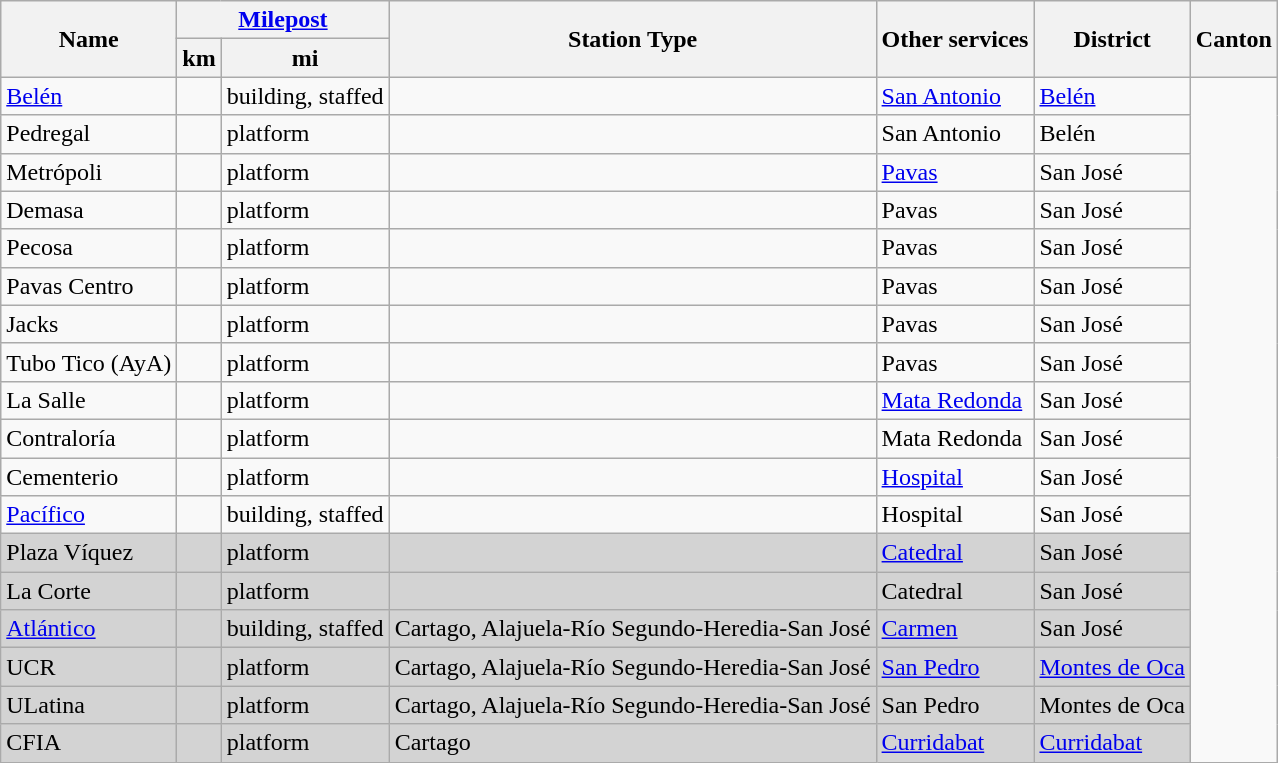<table class="wikitable sortable">
<tr>
<th rowspan=2>Name</th>
<th colspan=2><a href='#'>Milepost</a></th>
<th rowspan=2>Station Type</th>
<th rowspan=2>Other services</th>
<th rowspan=2>District</th>
<th rowspan=2>Canton</th>
</tr>
<tr>
<th>km</th>
<th>mi</th>
</tr>
<tr>
<td><a href='#'>Belén</a></td>
<td></td>
<td>building, staffed</td>
<td></td>
<td><a href='#'>San Antonio</a></td>
<td><a href='#'>Belén</a></td>
</tr>
<tr>
<td>Pedregal</td>
<td></td>
<td>platform</td>
<td></td>
<td>San Antonio</td>
<td>Belén</td>
</tr>
<tr>
<td>Metrópoli</td>
<td></td>
<td>platform</td>
<td></td>
<td><a href='#'>Pavas</a></td>
<td>San José</td>
</tr>
<tr>
<td>Demasa</td>
<td></td>
<td>platform</td>
<td></td>
<td>Pavas</td>
<td>San José</td>
</tr>
<tr>
<td>Pecosa</td>
<td></td>
<td>platform</td>
<td></td>
<td>Pavas</td>
<td>San José</td>
</tr>
<tr>
<td>Pavas Centro</td>
<td></td>
<td>platform</td>
<td></td>
<td>Pavas</td>
<td>San José</td>
</tr>
<tr>
<td>Jacks</td>
<td></td>
<td>platform</td>
<td></td>
<td>Pavas</td>
<td>San José</td>
</tr>
<tr>
<td>Tubo Tico (AyA)</td>
<td></td>
<td>platform</td>
<td></td>
<td>Pavas</td>
<td>San José</td>
</tr>
<tr>
<td>La Salle</td>
<td></td>
<td>platform</td>
<td></td>
<td><a href='#'>Mata Redonda</a></td>
<td>San José</td>
</tr>
<tr>
<td>Contraloría</td>
<td></td>
<td>platform</td>
<td></td>
<td>Mata Redonda</td>
<td>San José</td>
</tr>
<tr>
<td>Cementerio</td>
<td></td>
<td>platform</td>
<td></td>
<td><a href='#'>Hospital</a></td>
<td>San José</td>
</tr>
<tr>
<td><a href='#'>Pacífico</a></td>
<td></td>
<td>building, staffed</td>
<td></td>
<td>Hospital</td>
<td>San José</td>
</tr>
<tr style="background: lightgray;">
<td>Plaza Víquez</td>
<td></td>
<td>platform</td>
<td></td>
<td><a href='#'>Catedral</a></td>
<td>San José</td>
</tr>
<tr style="background: lightgray;">
<td>La Corte</td>
<td></td>
<td>platform</td>
<td></td>
<td>Catedral</td>
<td>San José</td>
</tr>
<tr style="background: lightgray;">
<td><a href='#'>Atlántico</a></td>
<td></td>
<td>building, staffed</td>
<td>Cartago, Alajuela-Río Segundo-Heredia-San José</td>
<td><a href='#'>Carmen</a></td>
<td>San José</td>
</tr>
<tr style="background: lightgray;">
<td>UCR</td>
<td></td>
<td>platform</td>
<td>Cartago, Alajuela-Río Segundo-Heredia-San José</td>
<td><a href='#'>San Pedro</a></td>
<td><a href='#'>Montes de Oca</a></td>
</tr>
<tr style="background: lightgray;">
<td>ULatina</td>
<td></td>
<td>platform</td>
<td>Cartago, Alajuela-Río Segundo-Heredia-San José</td>
<td>San Pedro</td>
<td>Montes de Oca</td>
</tr>
<tr style="background: lightgray;">
<td>CFIA</td>
<td></td>
<td>platform</td>
<td>Cartago</td>
<td><a href='#'>Curridabat</a></td>
<td><a href='#'>Curridabat</a></td>
</tr>
</table>
